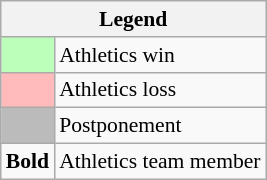<table class="wikitable" style="font-size:90%">
<tr>
<th colspan="2">Legend</th>
</tr>
<tr>
<td style="background:#bfb;"> </td>
<td>Athletics win</td>
</tr>
<tr>
<td style="background:#fbb;"> </td>
<td>Athletics loss</td>
</tr>
<tr>
<td style="background:#bbb;"> </td>
<td>Postponement</td>
</tr>
<tr>
<td><strong>Bold</strong></td>
<td>Athletics team member</td>
</tr>
</table>
